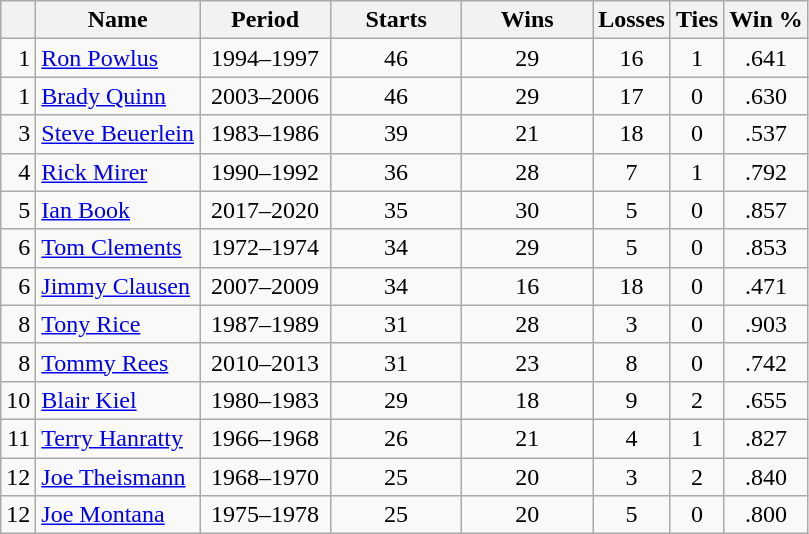<table class="wikitable" style="text-align: center;">
<tr>
<th></th>
<th>Name</th>
<th style="width: 5em;">Period</th>
<th style="width: 5em;">Starts</th>
<th style="width: 5em;">Wins</th>
<th>Losses</th>
<th>Ties</th>
<th>Win %</th>
</tr>
<tr>
<td style="text-align:right;">1</td>
<td style="text-align:left;"><a href='#'>Ron Powlus</a></td>
<td>1994–1997</td>
<td>46</td>
<td>29</td>
<td>16</td>
<td>1</td>
<td>.641</td>
</tr>
<tr>
<td style="text-align:right;">1</td>
<td style="text-align:left;"><a href='#'>Brady Quinn</a></td>
<td>2003–2006</td>
<td>46</td>
<td>29</td>
<td>17</td>
<td>0</td>
<td>.630</td>
</tr>
<tr>
<td style="text-align:right;">3</td>
<td style="text-align:left;"><a href='#'>Steve Beuerlein</a></td>
<td>1983–1986</td>
<td>39</td>
<td>21</td>
<td>18</td>
<td>0</td>
<td>.537</td>
</tr>
<tr>
<td style="text-align:right;">4</td>
<td style="text-align:left;"><a href='#'>Rick Mirer</a></td>
<td>1990–1992</td>
<td>36</td>
<td>28</td>
<td>7</td>
<td>1</td>
<td>.792</td>
</tr>
<tr>
<td style="text-align:right;">5</td>
<td style="text-align:left;"><a href='#'>Ian Book</a></td>
<td>2017–2020</td>
<td>35</td>
<td>30</td>
<td>5</td>
<td>0</td>
<td>.857</td>
</tr>
<tr>
<td style="text-align:right;">6</td>
<td style="text-align:left;"><a href='#'>Tom Clements</a></td>
<td>1972–1974</td>
<td>34</td>
<td>29</td>
<td>5</td>
<td>0</td>
<td>.853</td>
</tr>
<tr>
<td style="text-align:right;">6</td>
<td style="text-align:left;"><a href='#'>Jimmy Clausen</a></td>
<td>2007–2009</td>
<td>34</td>
<td>16</td>
<td>18</td>
<td>0</td>
<td>.471</td>
</tr>
<tr>
<td style="text-align:right;">8</td>
<td style="text-align:left;"><a href='#'>Tony Rice</a></td>
<td>1987–1989</td>
<td>31</td>
<td>28</td>
<td>3</td>
<td>0</td>
<td>.903</td>
</tr>
<tr>
<td style="text-align:right;">8</td>
<td style="text-align:left;"><a href='#'>Tommy Rees</a></td>
<td>2010–2013</td>
<td>31</td>
<td>23</td>
<td>8</td>
<td>0</td>
<td>.742</td>
</tr>
<tr>
<td style="text-align:right;">10</td>
<td style="text-align:left;"><a href='#'>Blair Kiel</a></td>
<td>1980–1983</td>
<td>29</td>
<td>18</td>
<td>9</td>
<td>2</td>
<td>.655</td>
</tr>
<tr>
<td style="text-align:right;">11</td>
<td style="text-align:left;"><a href='#'>Terry Hanratty</a></td>
<td>1966–1968</td>
<td>26</td>
<td>21</td>
<td>4</td>
<td>1</td>
<td>.827</td>
</tr>
<tr>
<td style="text-align:right;">12</td>
<td style="text-align:left;"><a href='#'>Joe Theismann</a></td>
<td>1968–1970</td>
<td>25</td>
<td>20</td>
<td>3</td>
<td>2</td>
<td>.840</td>
</tr>
<tr>
<td style="text-align:right;">12</td>
<td style="text-align:left;"><a href='#'>Joe Montana</a></td>
<td>1975–1978</td>
<td>25</td>
<td>20</td>
<td>5</td>
<td>0</td>
<td>.800</td>
</tr>
</table>
